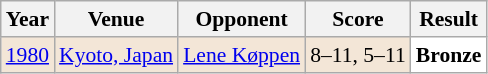<table class="sortable wikitable" style="font-size: 90%;">
<tr>
<th>Year</th>
<th>Venue</th>
<th>Opponent</th>
<th>Score</th>
<th>Result</th>
</tr>
<tr style="background:#F3E6D7">
<td align="center"><a href='#'>1980</a></td>
<td align="left"><a href='#'>Kyoto, Japan</a></td>
<td align="left"> <a href='#'>Lene Køppen</a></td>
<td align="left">8–11, 5–11</td>
<td style="text-align:left; background:white"> <strong>Bronze</strong></td>
</tr>
</table>
